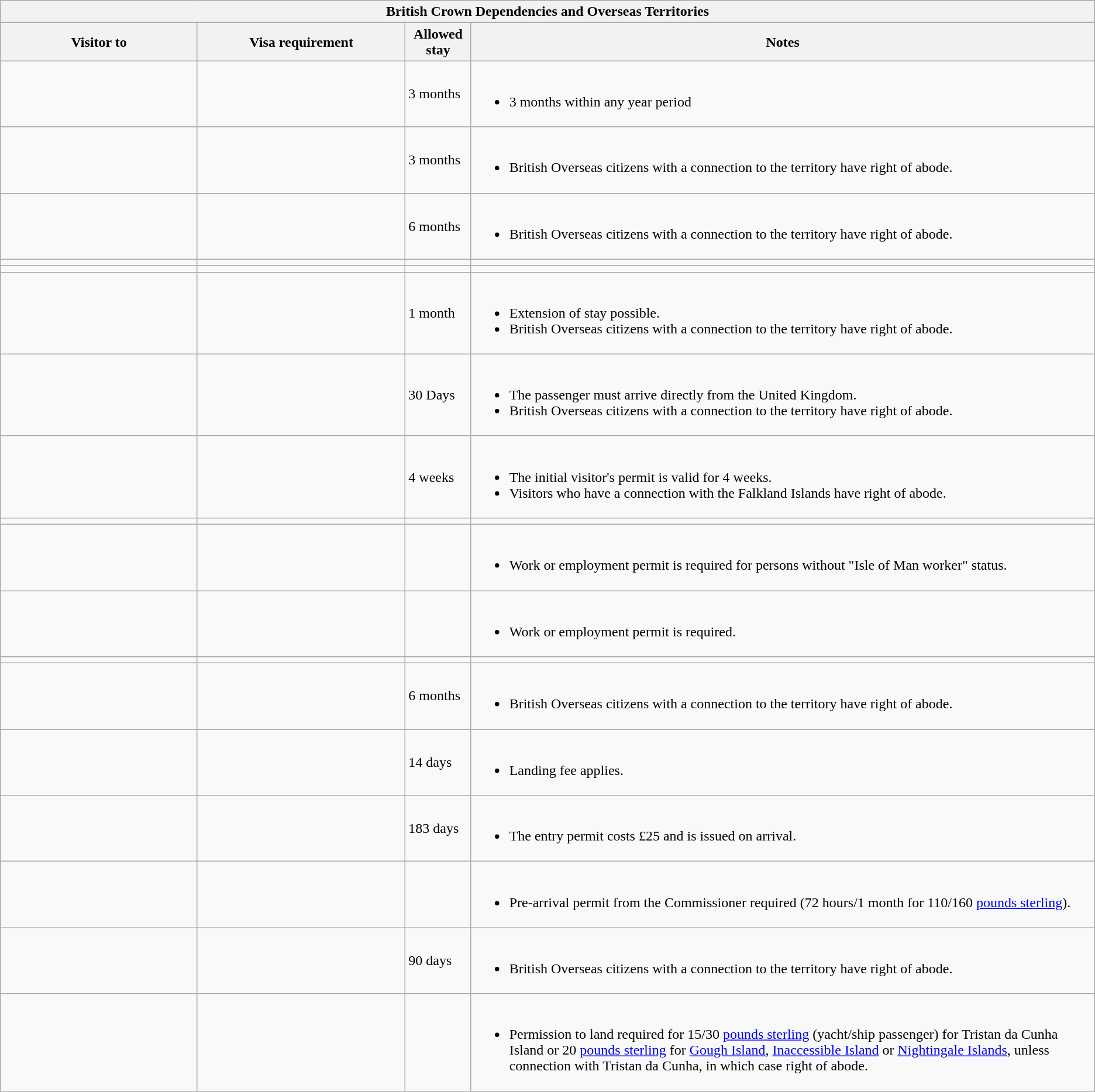<table class="wikitable" style="text-align: left; table-layout: fixed; ">
<tr>
<th colspan="4">British Crown Dependencies and Overseas Territories</th>
</tr>
<tr>
<th style="width:18%;">Visitor to</th>
<th style="width:19%;">Visa requirement</th>
<th>Allowed stay</th>
<th>Notes</th>
</tr>
<tr>
<td></td>
<td></td>
<td>3 months</td>
<td><br><ul><li>3 months within any year period</li></ul></td>
</tr>
<tr>
<td></td>
<td></td>
<td>3 months</td>
<td><br><ul><li>British Overseas citizens with a connection to the territory have right of abode.</li></ul></td>
</tr>
<tr>
<td></td>
<td></td>
<td>6 months</td>
<td><br><ul><li>British Overseas citizens with a connection to the territory have right of abode.</li></ul></td>
</tr>
<tr>
<td></td>
<td></td>
<td></td>
<td></td>
</tr>
<tr>
<td></td>
<td></td>
<td></td>
<td></td>
</tr>
<tr>
<td></td>
<td></td>
<td>1 month</td>
<td><br><ul><li>Extension of stay possible.</li><li>British Overseas citizens with a connection to the territory have right of abode.</li></ul></td>
</tr>
<tr>
<td></td>
<td></td>
<td>30 Days</td>
<td><br><ul><li>The passenger must arrive directly from the United Kingdom.</li><li>British Overseas citizens with a connection to the territory have right of abode.</li></ul></td>
</tr>
<tr>
<td></td>
<td></td>
<td>4 weeks</td>
<td><br><ul><li>The initial visitor's permit is valid for 4 weeks.</li><li>Visitors who have a connection with the Falkland Islands have right of abode.</li></ul></td>
</tr>
<tr>
<td></td>
<td></td>
<td></td>
<td></td>
</tr>
<tr>
<td></td>
<td></td>
<td></td>
<td><br><ul><li>Work or employment permit is required for persons without "Isle of Man worker" status.</li></ul></td>
</tr>
<tr>
<td></td>
<td></td>
<td></td>
<td><br><ul><li>Work or employment permit is required.</li></ul></td>
</tr>
<tr>
<td></td>
<td></td>
<td></td>
<td></td>
</tr>
<tr>
<td></td>
<td></td>
<td>6 months</td>
<td><br><ul><li>British Overseas citizens with a connection to the territory have right of abode.</li></ul></td>
</tr>
<tr>
<td></td>
<td></td>
<td>14 days</td>
<td><br><ul><li>Landing fee applies.</li></ul></td>
</tr>
<tr>
<td></td>
<td></td>
<td>183 days</td>
<td><br><ul><li>The entry permit costs £25 and is issued on arrival.</li></ul></td>
</tr>
<tr>
<td></td>
<td></td>
<td></td>
<td><br><ul><li>Pre-arrival permit from the Commissioner required (72 hours/1 month for 110/160 <a href='#'>pounds sterling</a>).</li></ul></td>
</tr>
<tr>
<td></td>
<td></td>
<td>90 days</td>
<td><br><ul><li>British Overseas citizens with a connection to the territory have right of abode.</li></ul></td>
</tr>
<tr>
<td></td>
<td></td>
<td></td>
<td><br><ul><li>Permission to land required for 15/30 <a href='#'>pounds sterling</a> (yacht/ship passenger) for Tristan da Cunha Island or 20 <a href='#'>pounds sterling</a> for <a href='#'>Gough Island</a>, <a href='#'>Inaccessible Island</a> or <a href='#'>Nightingale Islands</a>, unless connection with Tristan da Cunha, in which case right of abode.</li></ul></td>
</tr>
</table>
